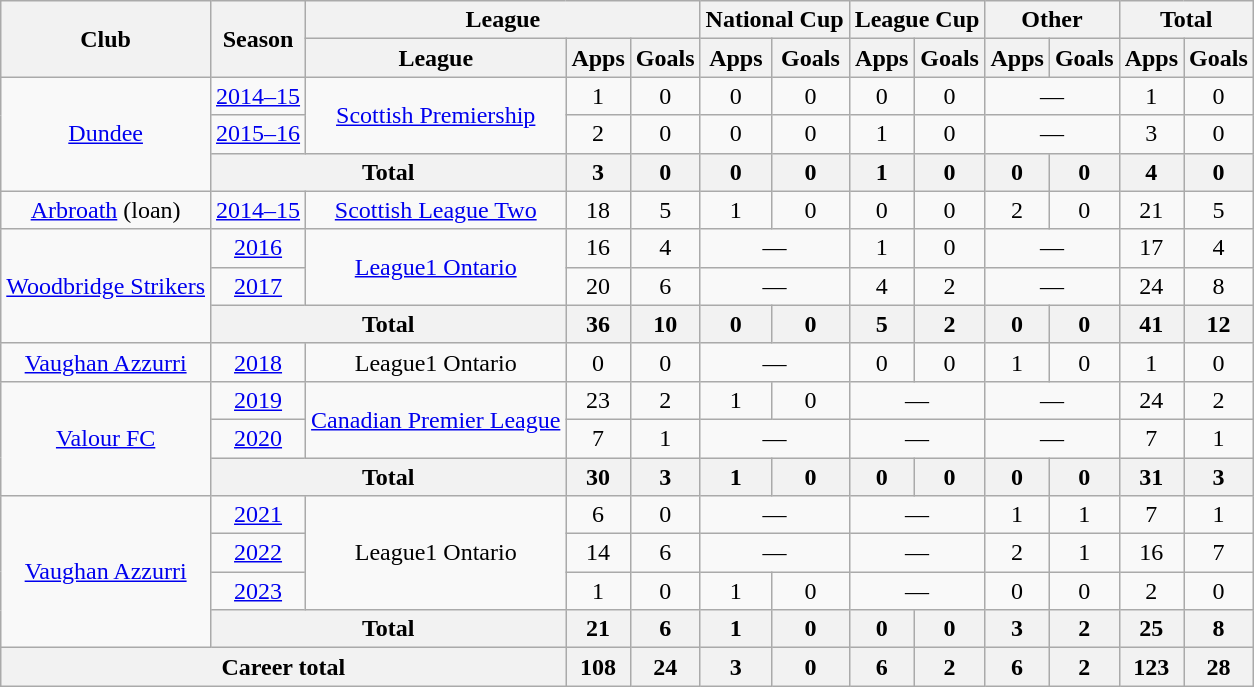<table class="wikitable" style="text-align: center;">
<tr>
<th rowspan="2">Club</th>
<th rowspan="2">Season</th>
<th colspan="3">League</th>
<th colspan="2">National Cup</th>
<th colspan="2">League Cup</th>
<th colspan="2">Other</th>
<th colspan="2">Total</th>
</tr>
<tr>
<th>League</th>
<th>Apps</th>
<th>Goals</th>
<th>Apps</th>
<th>Goals</th>
<th>Apps</th>
<th>Goals</th>
<th>Apps</th>
<th>Goals</th>
<th>Apps</th>
<th>Goals</th>
</tr>
<tr>
<td rowspan="3" valign="center"><a href='#'>Dundee</a></td>
<td><a href='#'>2014–15</a></td>
<td rowspan="2" valign="center"><a href='#'>Scottish Premiership</a></td>
<td>1</td>
<td>0</td>
<td>0</td>
<td>0</td>
<td>0</td>
<td>0</td>
<td colspan="2">—</td>
<td>1</td>
<td>0</td>
</tr>
<tr>
<td><a href='#'>2015–16</a></td>
<td>2</td>
<td>0</td>
<td>0</td>
<td>0</td>
<td>1</td>
<td>0</td>
<td colspan="2">—</td>
<td>3</td>
<td>0</td>
</tr>
<tr>
<th colspan="2">Total</th>
<th>3</th>
<th>0</th>
<th>0</th>
<th>0</th>
<th>1</th>
<th>0</th>
<th>0</th>
<th>0</th>
<th>4</th>
<th>0</th>
</tr>
<tr>
<td><a href='#'>Arbroath</a> (loan)</td>
<td><a href='#'>2014–15</a></td>
<td><a href='#'>Scottish League Two</a></td>
<td>18</td>
<td>5</td>
<td>1</td>
<td>0</td>
<td>0</td>
<td>0</td>
<td>2</td>
<td>0</td>
<td>21</td>
<td>5</td>
</tr>
<tr>
<td rowspan="3" valign="center"><a href='#'>Woodbridge Strikers</a></td>
<td><a href='#'>2016</a></td>
<td rowspan="2" valign="center"><a href='#'>League1 Ontario</a></td>
<td>16</td>
<td>4</td>
<td colspan="2">—</td>
<td>1</td>
<td>0</td>
<td colspan="2">—</td>
<td>17</td>
<td>4</td>
</tr>
<tr>
<td><a href='#'>2017</a></td>
<td>20</td>
<td>6</td>
<td colspan="2">—</td>
<td>4</td>
<td>2</td>
<td colspan="2">—</td>
<td>24</td>
<td>8</td>
</tr>
<tr>
<th colspan="2">Total</th>
<th>36</th>
<th>10</th>
<th>0</th>
<th>0</th>
<th>5</th>
<th>2</th>
<th>0</th>
<th>0</th>
<th>41</th>
<th>12</th>
</tr>
<tr>
<td><a href='#'>Vaughan Azzurri</a></td>
<td><a href='#'>2018</a></td>
<td>League1 Ontario</td>
<td>0</td>
<td>0</td>
<td colspan="2">—</td>
<td>0</td>
<td>0</td>
<td>1</td>
<td>0</td>
<td>1</td>
<td>0</td>
</tr>
<tr>
<td rowspan="3" valign="center"><a href='#'>Valour FC</a></td>
<td><a href='#'>2019</a></td>
<td rowspan="2" valign="center"><a href='#'>Canadian Premier League</a></td>
<td>23</td>
<td>2</td>
<td>1</td>
<td>0</td>
<td colspan="2">—</td>
<td colspan="2">—</td>
<td>24</td>
<td>2</td>
</tr>
<tr>
<td><a href='#'>2020</a></td>
<td>7</td>
<td>1</td>
<td colspan="2">—</td>
<td colspan="2">—</td>
<td colspan="2">—</td>
<td>7</td>
<td>1</td>
</tr>
<tr>
<th colspan="2">Total</th>
<th>30</th>
<th>3</th>
<th>1</th>
<th>0</th>
<th>0</th>
<th>0</th>
<th>0</th>
<th>0</th>
<th>31</th>
<th>3</th>
</tr>
<tr>
<td rowspan=4><a href='#'>Vaughan Azzurri</a></td>
<td><a href='#'>2021</a></td>
<td rowspan=3>League1 Ontario</td>
<td>6</td>
<td>0</td>
<td colspan="2">—</td>
<td colspan="2">—</td>
<td>1</td>
<td>1</td>
<td>7</td>
<td>1</td>
</tr>
<tr>
<td><a href='#'>2022</a></td>
<td>14</td>
<td>6</td>
<td colspan="2">—</td>
<td colspan="2">—</td>
<td>2</td>
<td>1</td>
<td>16</td>
<td>7</td>
</tr>
<tr>
<td><a href='#'>2023</a></td>
<td>1</td>
<td>0</td>
<td>1</td>
<td>0</td>
<td colspan="2">—</td>
<td>0</td>
<td>0</td>
<td>2</td>
<td>0</td>
</tr>
<tr>
<th colspan="2">Total</th>
<th>21</th>
<th>6</th>
<th>1</th>
<th>0</th>
<th>0</th>
<th>0</th>
<th>3</th>
<th>2</th>
<th>25</th>
<th>8</th>
</tr>
<tr>
<th colspan="3">Career total</th>
<th>108</th>
<th>24</th>
<th>3</th>
<th>0</th>
<th>6</th>
<th>2</th>
<th>6</th>
<th>2</th>
<th>123</th>
<th>28</th>
</tr>
</table>
